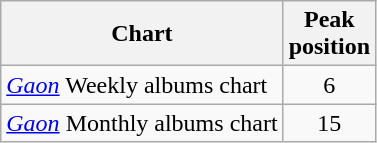<table class="wikitable sortable">
<tr>
<th>Chart</th>
<th>Peak<br>position</th>
</tr>
<tr>
<td><em><a href='#'>Gaon</a></em> Weekly albums chart</td>
<td align="center">6</td>
</tr>
<tr>
<td><em><a href='#'>Gaon</a></em> Monthly albums chart</td>
<td align="center">15</td>
</tr>
</table>
